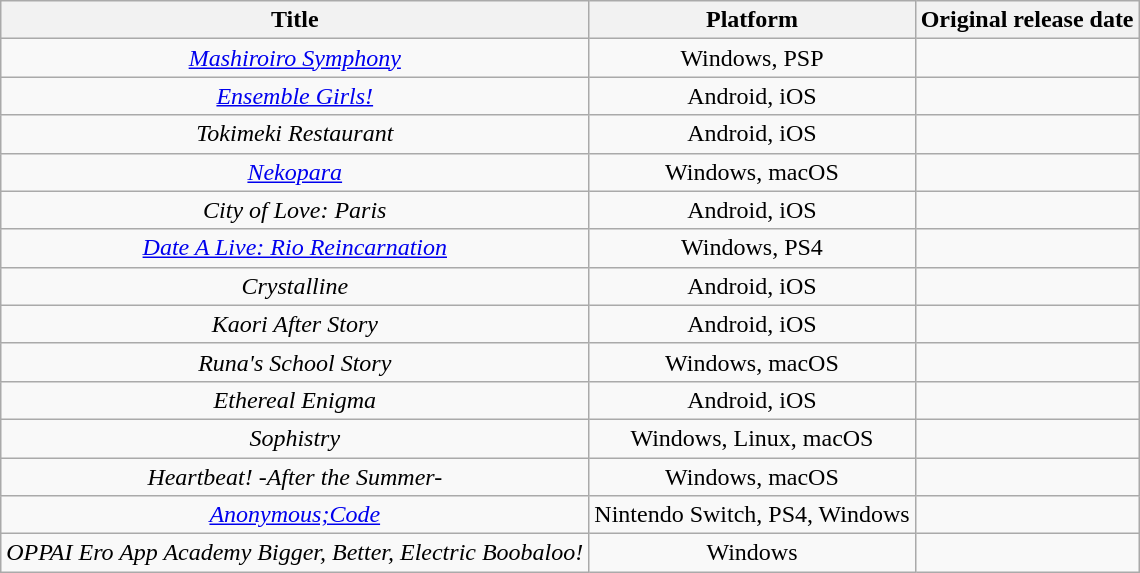<table class="wikitable sortable" style="text-align:center;" width="auto">
<tr>
<th scope="col">Title</th>
<th scope="col">Platform</th>
<th scope="col">Original release date</th>
</tr>
<tr>
<td><em><a href='#'>Mashiroiro Symphony</a></em></td>
<td>Windows, PSP</td>
<td></td>
</tr>
<tr>
<td><em><a href='#'>Ensemble Girls!</a></em></td>
<td>Android, iOS</td>
<td></td>
</tr>
<tr>
<td><em>Tokimeki Restaurant</em></td>
<td>Android, iOS</td>
<td></td>
</tr>
<tr>
<td><em><a href='#'>Nekopara</a></em></td>
<td>Windows, macOS</td>
<td></td>
</tr>
<tr>
<td><em>City of Love: Paris</em></td>
<td>Android, iOS</td>
<td></td>
</tr>
<tr>
<td><em><a href='#'>Date A Live: Rio Reincarnation</a></em></td>
<td>Windows, PS4</td>
<td></td>
</tr>
<tr>
<td><em>Crystalline</em></td>
<td>Android, iOS</td>
<td></td>
</tr>
<tr>
<td><em>Kaori After Story</em></td>
<td>Android, iOS</td>
<td></td>
</tr>
<tr>
<td><em>Runa's School Story</em></td>
<td>Windows, macOS</td>
<td></td>
</tr>
<tr>
<td><em>Ethereal Enigma</em></td>
<td>Android, iOS</td>
<td></td>
</tr>
<tr>
<td><em>Sophistry</em></td>
<td>Windows, Linux, macOS</td>
<td></td>
</tr>
<tr>
<td><em>Heartbeat! -After the Summer-</em></td>
<td>Windows, macOS</td>
<td></td>
</tr>
<tr>
<td><em><a href='#'>Anonymous;Code</a></em></td>
<td>Nintendo Switch, PS4, Windows</td>
<td></td>
</tr>
<tr>
<td><em>OPPAI Ero App Academy Bigger, Better, Electric Boobaloo!</em></td>
<td>Windows</td>
<td></td>
</tr>
</table>
